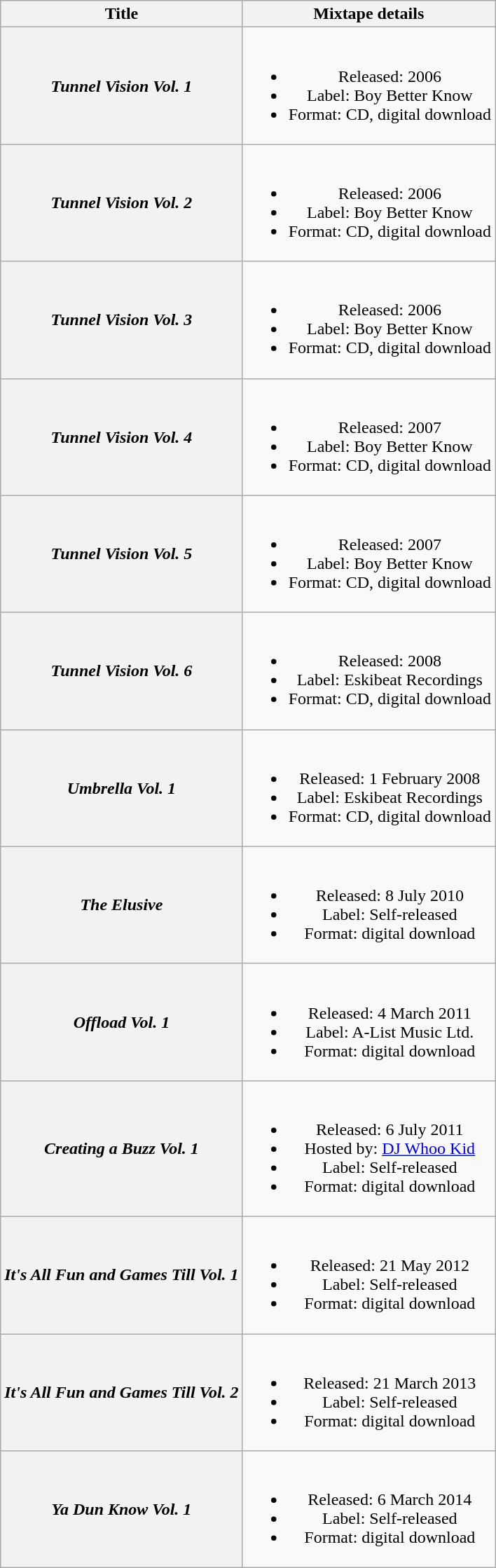<table class="wikitable plainrowheaders" style="text-align:center;">
<tr>
<th scope="col">Title</th>
<th scope="col">Mixtape details</th>
</tr>
<tr>
<th scope="row"><strong><em>Tunnel Vision Vol. 1</em></strong></th>
<td><br><ul><li>Released: 2006</li><li>Label: Boy Better Know</li><li>Format: CD, digital download</li></ul></td>
</tr>
<tr>
<th scope="row"><strong><em>Tunnel Vision Vol. 2</em></strong></th>
<td><br><ul><li>Released: 2006</li><li>Label: Boy Better Know</li><li>Format: CD, digital download</li></ul></td>
</tr>
<tr>
<th scope="row"><strong><em>Tunnel Vision Vol. 3</em></strong></th>
<td><br><ul><li>Released: 2006</li><li>Label: Boy Better Know</li><li>Format: CD, digital download</li></ul></td>
</tr>
<tr>
<th scope="row"><strong><em>Tunnel Vision Vol. 4</em></strong></th>
<td><br><ul><li>Released: 2007</li><li>Label: Boy Better Know</li><li>Format: CD, digital download</li></ul></td>
</tr>
<tr>
<th scope="row"><strong><em>Tunnel Vision Vol. 5</em></strong></th>
<td><br><ul><li>Released: 2007</li><li>Label: Boy Better Know</li><li>Format: CD, digital download</li></ul></td>
</tr>
<tr>
<th scope="row"><strong><em>Tunnel Vision Vol. 6</em></strong></th>
<td><br><ul><li>Released: 2008</li><li>Label: Eskibeat Recordings</li><li>Format: CD, digital download</li></ul></td>
</tr>
<tr>
<th scope="row"><strong><em>Umbrella Vol. 1</em></strong></th>
<td><br><ul><li>Released: 1 February 2008</li><li>Label: Eskibeat Recordings</li><li>Format: CD, digital download</li></ul></td>
</tr>
<tr>
<th scope="row"><strong><em>The Elusive</em></strong></th>
<td><br><ul><li>Released: 8 July 2010</li><li>Label: Self-released</li><li>Format: digital download</li></ul></td>
</tr>
<tr>
<th scope="row"><strong><em>Offload Vol. 1</em></strong></th>
<td><br><ul><li>Released: 4 March 2011</li><li>Label: A-List Music Ltd.</li><li>Format: digital download</li></ul></td>
</tr>
<tr>
<th scope="row"><strong><em>Creating a Buzz Vol. 1</em></strong></th>
<td><br><ul><li>Released: 6 July 2011</li><li>Hosted by: <a href='#'>DJ Whoo Kid</a></li><li>Label: Self-released</li><li>Format: digital download</li></ul></td>
</tr>
<tr>
<th scope="row"><strong><em>It's All Fun and Games Till Vol. 1</em></strong></th>
<td><br><ul><li>Released: 21 May 2012</li><li>Label: Self-released</li><li>Format: digital download</li></ul></td>
</tr>
<tr>
<th scope="row"><strong><em>It's All Fun and Games Till Vol. 2</em></strong></th>
<td><br><ul><li>Released: 21 March 2013</li><li>Label: Self-released</li><li>Format: digital download</li></ul></td>
</tr>
<tr>
<th scope="row"><strong><em>Ya Dun Know Vol. 1</em></strong></th>
<td><br><ul><li>Released: 6 March 2014</li><li>Label: Self-released</li><li>Format: digital download</li></ul></td>
</tr>
</table>
